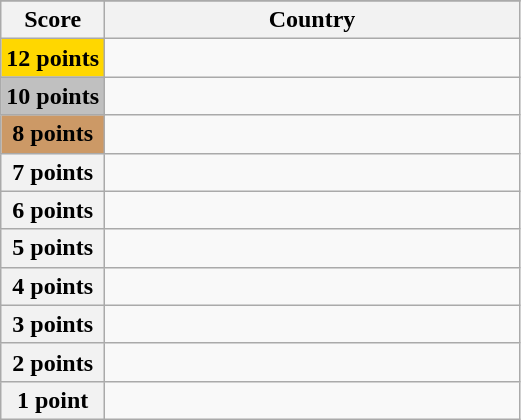<table class="wikitable">
<tr>
</tr>
<tr>
<th scope="col" width="20%">Score</th>
<th scope="col">Country</th>
</tr>
<tr>
<th scope="row" style="background:gold">12 points</th>
<td></td>
</tr>
<tr>
<th scope="row" style="background:silver">10 points</th>
<td></td>
</tr>
<tr>
<th scope="row" style="background:#CC9966">8 points</th>
<td></td>
</tr>
<tr>
<th scope="row">7 points</th>
<td></td>
</tr>
<tr>
<th scope="row">6 points</th>
<td></td>
</tr>
<tr>
<th scope="row">5 points</th>
<td></td>
</tr>
<tr>
<th scope="row">4 points</th>
<td></td>
</tr>
<tr>
<th scope="row">3 points</th>
<td></td>
</tr>
<tr>
<th scope="row">2 points</th>
<td></td>
</tr>
<tr>
<th scope="row">1 point</th>
<td></td>
</tr>
</table>
